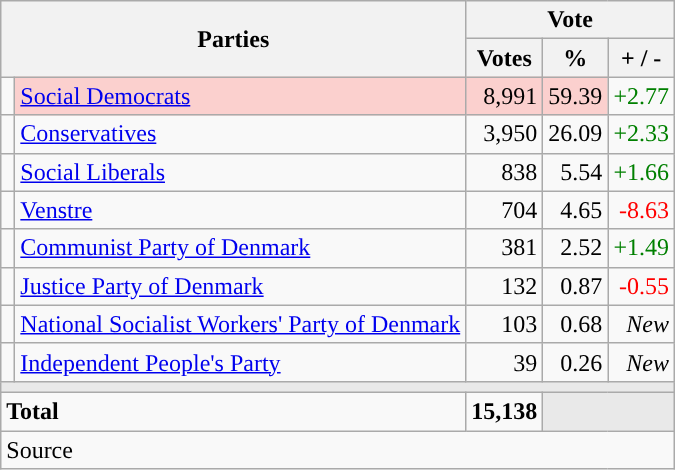<table class="wikitable" style="text-align:right;">
<tr>
<th style="text-align:centre;" rowspan="2" colspan="2" width="225">Parties</th>
<th colspan="3">Vote</th>
</tr>
<tr>
<th width="15">Votes</th>
<th width="15">%</th>
<th width="15">+ / -</th>
</tr>
<tr>
<td width="2" style="color:inherit;background:"></td>
<td bgcolor=#fbd0ce  align="left"><a href='#'>Social Democrats</a></td>
<td bgcolor=#fbd0ce>8,991</td>
<td bgcolor=#fbd0ce>59.39</td>
<td style=color:green;>+2.77</td>
</tr>
<tr>
<td width="2" style="color:inherit;background:"></td>
<td align="left"><a href='#'>Conservatives</a></td>
<td>3,950</td>
<td>26.09</td>
<td style=color:green;>+2.33</td>
</tr>
<tr>
<td width="2" style="color:inherit;background:"></td>
<td align="left"><a href='#'>Social Liberals</a></td>
<td>838</td>
<td>5.54</td>
<td style=color:green;>+1.66</td>
</tr>
<tr>
<td width="2" style="color:inherit;background:"></td>
<td align="left"><a href='#'>Venstre</a></td>
<td>704</td>
<td>4.65</td>
<td style=color:red;>-8.63</td>
</tr>
<tr>
<td width="2" style="color:inherit;background:"></td>
<td align="left"><a href='#'>Communist Party of Denmark</a></td>
<td>381</td>
<td>2.52</td>
<td style=color:green;>+1.49</td>
</tr>
<tr>
<td width="2" style="color:inherit;background:"></td>
<td align="left"><a href='#'>Justice Party of Denmark</a></td>
<td>132</td>
<td>0.87</td>
<td style=color:red;>-0.55</td>
</tr>
<tr>
<td width="2" style="color:inherit;background:"></td>
<td align="left"><a href='#'>National Socialist Workers' Party of Denmark</a></td>
<td>103</td>
<td>0.68</td>
<td><em>New</em></td>
</tr>
<tr>
<td width="2" style="color:inherit;background:"></td>
<td align="left"><a href='#'>Independent People's Party</a></td>
<td>39</td>
<td>0.26</td>
<td><em>New</em></td>
</tr>
<tr>
<td colspan="7" bgcolor="#E9E9E9"></td>
</tr>
<tr>
<td align="left" colspan="2"><strong>Total</strong></td>
<td><strong>15,138</strong></td>
<td bgcolor="#E9E9E9" colspan="2"></td>
</tr>
<tr>
<td align="left" colspan="6">Source</td>
</tr>
</table>
